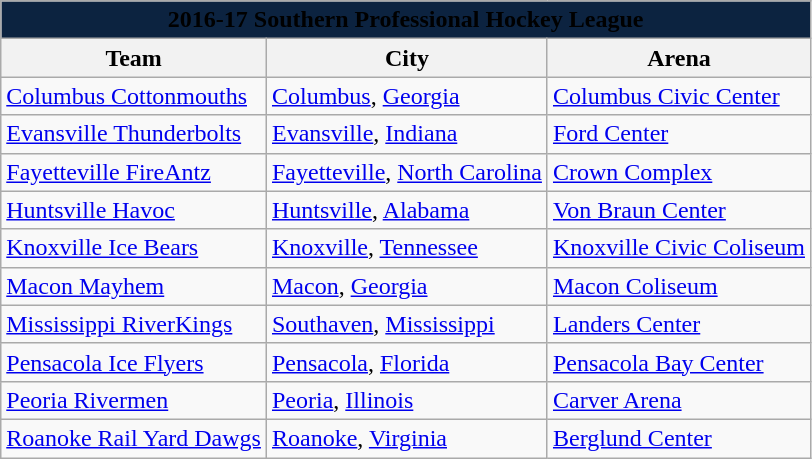<table class="wikitable" style="width:auto">
<tr>
<td bgcolor="#0C2340" align="center" colspan="5"><strong><span>2016-17 Southern Professional Hockey League</span></strong></td>
</tr>
<tr>
<th>Team</th>
<th>City</th>
<th>Arena</th>
</tr>
<tr>
<td><a href='#'>Columbus Cottonmouths</a></td>
<td><a href='#'>Columbus</a>, <a href='#'>Georgia</a></td>
<td><a href='#'>Columbus Civic Center</a></td>
</tr>
<tr>
<td><a href='#'>Evansville Thunderbolts</a></td>
<td><a href='#'>Evansville</a>, <a href='#'>Indiana</a></td>
<td><a href='#'>Ford Center</a></td>
</tr>
<tr>
<td><a href='#'>Fayetteville FireAntz</a></td>
<td><a href='#'>Fayetteville</a>, <a href='#'>North Carolina</a></td>
<td><a href='#'>Crown Complex</a></td>
</tr>
<tr>
<td><a href='#'>Huntsville Havoc</a></td>
<td><a href='#'>Huntsville</a>, <a href='#'>Alabama</a></td>
<td><a href='#'>Von Braun Center</a></td>
</tr>
<tr>
<td><a href='#'>Knoxville Ice Bears</a></td>
<td><a href='#'>Knoxville</a>, <a href='#'>Tennessee</a></td>
<td><a href='#'>Knoxville Civic Coliseum</a></td>
</tr>
<tr>
<td><a href='#'>Macon Mayhem</a></td>
<td><a href='#'>Macon</a>, <a href='#'>Georgia</a></td>
<td><a href='#'>Macon Coliseum</a></td>
</tr>
<tr>
<td><a href='#'>Mississippi RiverKings</a></td>
<td><a href='#'>Southaven</a>, <a href='#'>Mississippi</a></td>
<td><a href='#'>Landers Center</a></td>
</tr>
<tr>
<td><a href='#'>Pensacola Ice Flyers</a></td>
<td><a href='#'>Pensacola</a>, <a href='#'>Florida</a></td>
<td><a href='#'>Pensacola Bay Center</a></td>
</tr>
<tr>
<td><a href='#'>Peoria Rivermen</a></td>
<td><a href='#'>Peoria</a>, <a href='#'>Illinois</a></td>
<td><a href='#'>Carver Arena</a></td>
</tr>
<tr>
<td><a href='#'>Roanoke Rail Yard Dawgs</a></td>
<td><a href='#'>Roanoke</a>, <a href='#'>Virginia</a></td>
<td><a href='#'>Berglund Center</a></td>
</tr>
</table>
